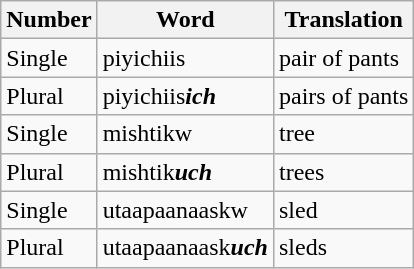<table class="wikitable">
<tr>
<th>Number</th>
<th>Word</th>
<th>Translation</th>
</tr>
<tr>
<td>Single</td>
<td>piyichiis</td>
<td>pair of pants</td>
</tr>
<tr>
<td>Plural</td>
<td>piyichiis<strong><em>ich</em></strong></td>
<td>pairs of pants</td>
</tr>
<tr>
<td>Single</td>
<td>mishtikw</td>
<td>tree</td>
</tr>
<tr>
<td>Plural</td>
<td>mishtik<strong><em>uch</em></strong></td>
<td>trees</td>
</tr>
<tr>
<td>Single</td>
<td>utaapaanaaskw</td>
<td>sled</td>
</tr>
<tr>
<td>Plural</td>
<td>utaapaanaask<strong><em>uch</em></strong></td>
<td>sleds</td>
</tr>
</table>
